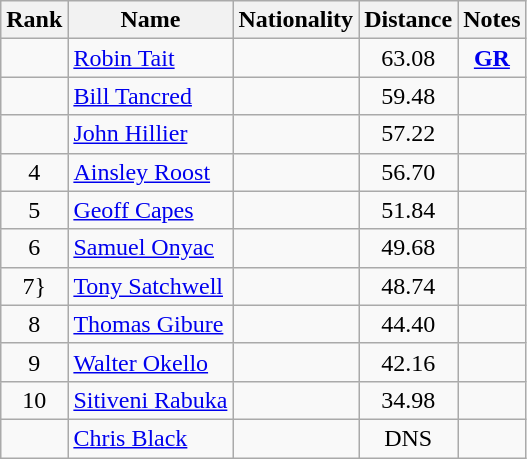<table class="wikitable sortable" style=" text-align:center;">
<tr>
<th scope=col>Rank</th>
<th scope=col>Name</th>
<th scope=col>Nationality</th>
<th scope=col>Distance</th>
<th scope=col>Notes</th>
</tr>
<tr>
<td></td>
<td style="text-align:left;"><a href='#'>Robin Tait</a></td>
<td style="text-align:left;"></td>
<td>63.08</td>
<td><strong><a href='#'>GR</a></strong></td>
</tr>
<tr>
<td></td>
<td style="text-align:left;"><a href='#'>Bill Tancred</a></td>
<td style="text-align:left;"></td>
<td>59.48</td>
<td></td>
</tr>
<tr>
<td></td>
<td style="text-align:left;"><a href='#'>John Hillier</a></td>
<td style="text-align:left;"></td>
<td>57.22</td>
<td></td>
</tr>
<tr>
<td>4</td>
<td style="text-align:left;"><a href='#'>Ainsley Roost</a></td>
<td style="text-align:left;"></td>
<td>56.70</td>
<td></td>
</tr>
<tr>
<td>5</td>
<td style="text-align:left;"><a href='#'>Geoff Capes</a></td>
<td style="text-align:left;"></td>
<td>51.84</td>
<td></td>
</tr>
<tr>
<td>6</td>
<td style="text-align:left;"><a href='#'>Samuel Onyac</a></td>
<td style="text-align:left;"></td>
<td>49.68</td>
<td></td>
</tr>
<tr>
<td>7}</td>
<td style="text-align:left;"><a href='#'>Tony Satchwell</a></td>
<td style="text-align:left;"></td>
<td>48.74</td>
<td></td>
</tr>
<tr>
<td>8</td>
<td style="text-align:left;"><a href='#'>Thomas Gibure</a></td>
<td style="text-align:left;"></td>
<td>44.40</td>
<td></td>
</tr>
<tr>
<td>9</td>
<td style="text-align:left;"><a href='#'>Walter Okello</a></td>
<td style="text-align:left;"></td>
<td>42.16</td>
<td></td>
</tr>
<tr>
<td>10</td>
<td style="text-align:left;"><a href='#'>Sitiveni Rabuka</a></td>
<td style="text-align:left;"></td>
<td>34.98</td>
<td></td>
</tr>
<tr>
<td data-sort-value="11"></td>
<td style="text-align:left;"><a href='#'>Chris Black</a></td>
<td style="text-align:left;"></td>
<td data-sort-value="00.00">DNS</td>
<td></td>
</tr>
</table>
